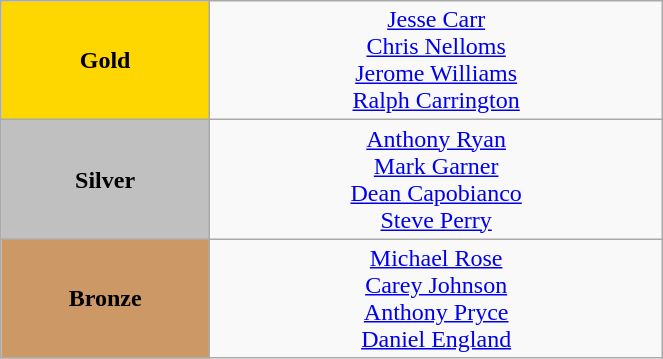<table class="wikitable" style="text-align:center; " width="35%">
<tr>
<td bgcolor="gold"><strong>Gold</strong></td>
<td><a href='#'>Jesse Carr</a><br><a href='#'>Chris Nelloms</a><br><a href='#'>Jerome Williams</a><br><a href='#'>Ralph Carrington</a><br>  <small><em></em></small></td>
</tr>
<tr>
<td bgcolor="silver"><strong>Silver</strong></td>
<td><a href='#'>Anthony Ryan</a><br><a href='#'>Mark Garner</a><br><a href='#'>Dean Capobianco</a><br><a href='#'>Steve Perry</a><br>  <small><em></em></small></td>
</tr>
<tr>
<td bgcolor="CC9966"><strong>Bronze</strong></td>
<td><a href='#'>Michael Rose</a><br><a href='#'>Carey Johnson</a><br><a href='#'>Anthony Pryce</a><br><a href='#'>Daniel England</a><br>  <small><em></em></small></td>
</tr>
</table>
